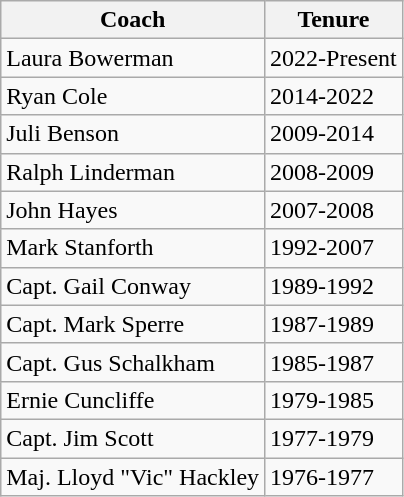<table class="wikitable">
<tr>
<th>Coach</th>
<th>Tenure</th>
</tr>
<tr>
<td>Laura Bowerman</td>
<td>2022-Present</td>
</tr>
<tr>
<td>Ryan Cole</td>
<td>2014-2022</td>
</tr>
<tr>
<td>Juli Benson</td>
<td>2009-2014</td>
</tr>
<tr>
<td>Ralph Linderman</td>
<td>2008-2009</td>
</tr>
<tr>
<td>John Hayes</td>
<td>2007-2008</td>
</tr>
<tr>
<td>Mark Stanforth</td>
<td>1992-2007</td>
</tr>
<tr>
<td>Capt. Gail Conway</td>
<td>1989-1992</td>
</tr>
<tr>
<td>Capt. Mark Sperre</td>
<td>1987-1989</td>
</tr>
<tr>
<td>Capt. Gus Schalkham</td>
<td>1985-1987</td>
</tr>
<tr>
<td>Ernie Cuncliffe</td>
<td>1979-1985</td>
</tr>
<tr>
<td>Capt. Jim Scott</td>
<td>1977-1979</td>
</tr>
<tr>
<td>Maj. Lloyd "Vic" Hackley</td>
<td>1976-1977</td>
</tr>
</table>
